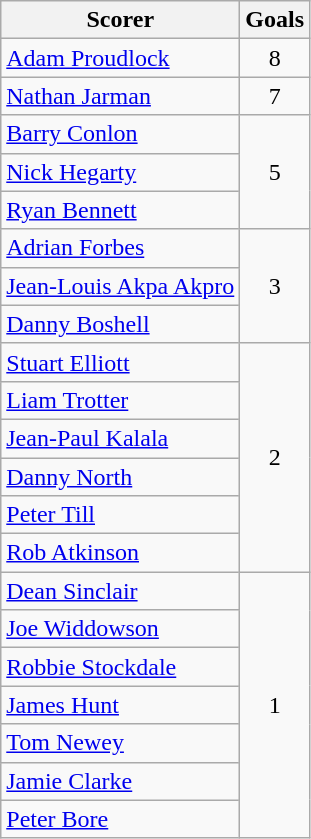<table class="wikitable">
<tr>
<th>Scorer</th>
<th>Goals</th>
</tr>
<tr>
<td> <a href='#'>Adam Proudlock</a></td>
<td align=center>8</td>
</tr>
<tr>
<td> <a href='#'>Nathan Jarman</a></td>
<td align=center>7</td>
</tr>
<tr>
<td> <a href='#'>Barry Conlon</a></td>
<td rowspan="3" align=center>5</td>
</tr>
<tr>
<td> <a href='#'>Nick Hegarty</a></td>
</tr>
<tr>
<td> <a href='#'>Ryan Bennett</a></td>
</tr>
<tr>
<td> <a href='#'>Adrian Forbes</a></td>
<td rowspan="3" align=center>3</td>
</tr>
<tr>
<td> <a href='#'>Jean-Louis Akpa Akpro</a></td>
</tr>
<tr>
<td> <a href='#'>Danny Boshell</a></td>
</tr>
<tr>
<td> <a href='#'>Stuart Elliott</a></td>
<td rowspan="6" align=center>2</td>
</tr>
<tr>
<td> <a href='#'>Liam Trotter</a></td>
</tr>
<tr>
<td> <a href='#'>Jean-Paul Kalala</a></td>
</tr>
<tr>
<td> <a href='#'>Danny North</a></td>
</tr>
<tr>
<td> <a href='#'>Peter Till</a></td>
</tr>
<tr>
<td> <a href='#'>Rob Atkinson</a></td>
</tr>
<tr>
<td> <a href='#'>Dean Sinclair</a></td>
<td rowspan="7" align=center>1</td>
</tr>
<tr>
<td> <a href='#'>Joe Widdowson</a></td>
</tr>
<tr>
<td> <a href='#'>Robbie Stockdale</a></td>
</tr>
<tr>
<td> <a href='#'>James Hunt</a></td>
</tr>
<tr>
<td> <a href='#'>Tom Newey</a></td>
</tr>
<tr>
<td> <a href='#'>Jamie Clarke</a></td>
</tr>
<tr>
<td> <a href='#'>Peter Bore</a></td>
</tr>
</table>
